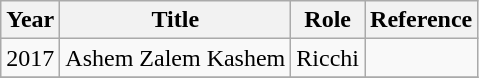<table class="wikitable plainrowheaders unsortable">
<tr>
<th scope="col">Year</th>
<th scope="col">Title</th>
<th scope="col">Role</th>
<th scope="col">Reference</th>
</tr>
<tr>
<td rowspan="1">2017</td>
<td>Ashem Zalem Kashem</td>
<td>Ricchi</td>
<td></td>
</tr>
<tr>
</tr>
</table>
